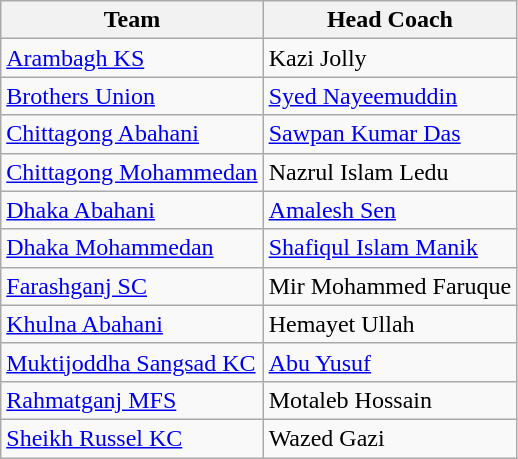<table class="wikitable">
<tr>
<th>Team</th>
<th>Head Coach</th>
</tr>
<tr>
<td><a href='#'>Arambagh KS</a></td>
<td> Kazi Jolly</td>
</tr>
<tr>
<td><a href='#'>Brothers Union</a></td>
<td> <a href='#'>Syed Nayeemuddin</a></td>
</tr>
<tr>
<td><a href='#'>Chittagong Abahani</a></td>
<td> <a href='#'>Sawpan Kumar Das</a></td>
</tr>
<tr>
<td><a href='#'>Chittagong Mohammedan</a></td>
<td> Nazrul Islam Ledu</td>
</tr>
<tr>
<td><a href='#'>Dhaka Abahani</a></td>
<td> <a href='#'>Amalesh Sen</a></td>
</tr>
<tr>
<td><a href='#'>Dhaka Mohammedan</a></td>
<td> <a href='#'>Shafiqul Islam Manik</a></td>
</tr>
<tr>
<td><a href='#'>Farashganj SC</a></td>
<td> Mir Mohammed Faruque</td>
</tr>
<tr>
<td><a href='#'>Khulna Abahani</a></td>
<td> Hemayet Ullah</td>
</tr>
<tr>
<td><a href='#'>Muktijoddha Sangsad KC</a></td>
<td> <a href='#'>Abu Yusuf</a></td>
</tr>
<tr>
<td><a href='#'>Rahmatganj MFS</a></td>
<td> Motaleb Hossain</td>
</tr>
<tr>
<td><a href='#'>Sheikh Russel KC</a></td>
<td> Wazed Gazi</td>
</tr>
</table>
